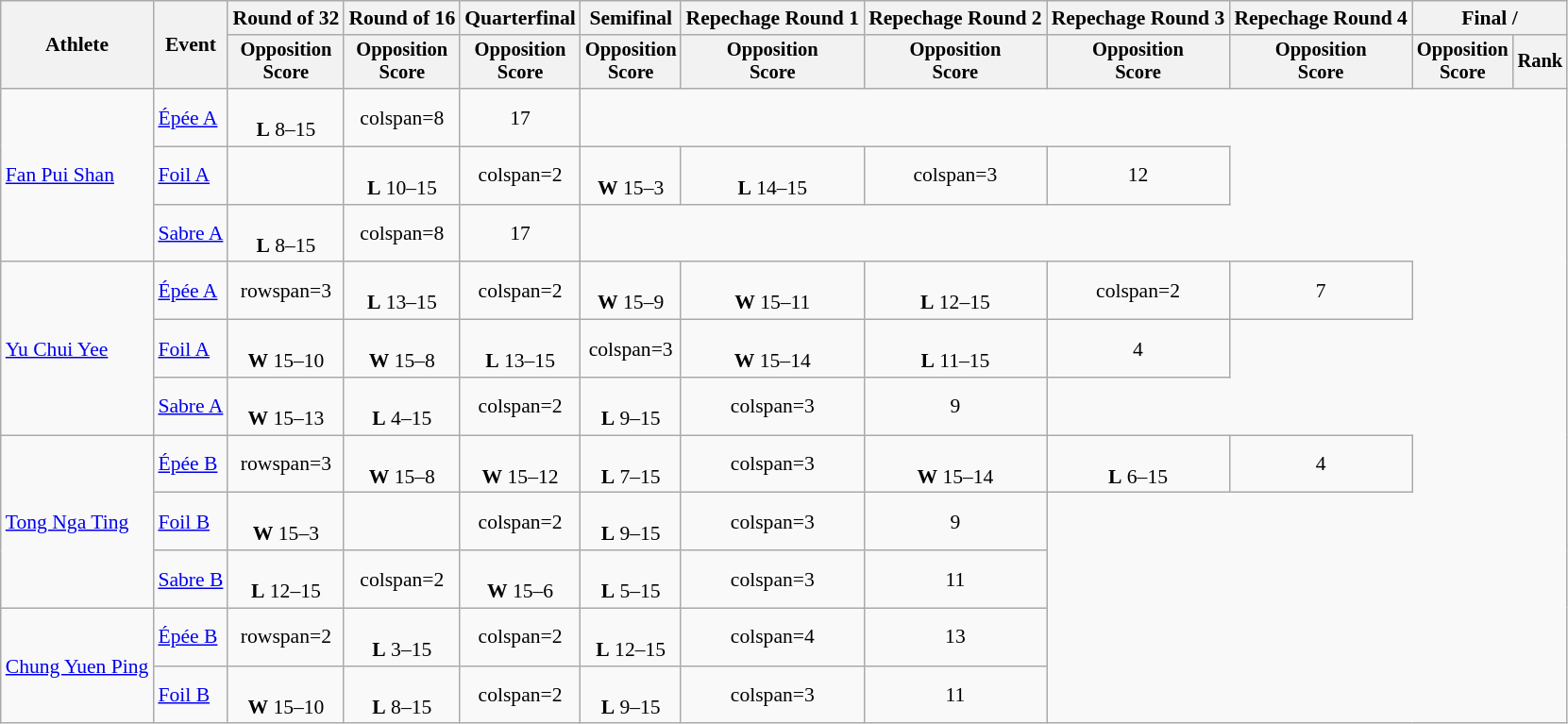<table class="wikitable" style="text-align:center; font-size:90%">
<tr>
<th rowspan=2>Athlete</th>
<th rowspan=2>Event</th>
<th>Round of 32</th>
<th>Round of 16</th>
<th>Quarterfinal</th>
<th>Semifinal</th>
<th>Repechage Round 1</th>
<th>Repechage Round 2</th>
<th>Repechage Round 3</th>
<th>Repechage Round 4</th>
<th colspan=2>Final / </th>
</tr>
<tr style="font-size:95%">
<th>Opposition<br>Score</th>
<th>Opposition<br>Score</th>
<th>Opposition<br>Score</th>
<th>Opposition<br>Score</th>
<th>Opposition<br>Score</th>
<th>Opposition<br>Score</th>
<th>Opposition<br>Score</th>
<th>Opposition<br>Score</th>
<th>Opposition<br>Score</th>
<th>Rank</th>
</tr>
<tr style="text-align:center">
<td style="text-align:left" rowspan=3><a href='#'>Fan Pui Shan</a></td>
<td style="text-align:left"><a href='#'>Épée A</a></td>
<td><br><strong>L</strong> 8–15</td>
<td>colspan=8 </td>
<td>17</td>
</tr>
<tr style="text-align:center">
<td style="text-align:left"><a href='#'>Foil A</a></td>
<td></td>
<td><br><strong>L</strong> 10–15</td>
<td>colspan=2 </td>
<td><br><strong>W</strong> 15–3</td>
<td><br><strong>L</strong> 14–15</td>
<td>colspan=3 </td>
<td>12</td>
</tr>
<tr style="text-align:center">
<td style="text-align:left"><a href='#'>Sabre A</a></td>
<td><br><strong>L</strong> 8–15</td>
<td>colspan=8 </td>
<td>17</td>
</tr>
<tr style="text-align:center">
<td style="text-align:left" rowspan=3><a href='#'>Yu Chui Yee</a></td>
<td style="text-align:left"><a href='#'>Épée A</a></td>
<td>rowspan=3 </td>
<td><br><strong>L</strong> 13–15</td>
<td>colspan=2 </td>
<td><br><strong>W</strong> 15–9</td>
<td><br><strong>W</strong> 15–11</td>
<td> <br><strong>L</strong> 12–15</td>
<td>colspan=2 </td>
<td>7</td>
</tr>
<tr style="text-align:center">
<td style="text-align:left"><a href='#'>Foil A</a></td>
<td><br><strong>W</strong> 15–10</td>
<td><br><strong>W</strong> 15–8</td>
<td><br><strong>L</strong> 13–15</td>
<td>colspan=3 </td>
<td><br><strong>W</strong> 15–14</td>
<td> <br><strong>L</strong> 11–15</td>
<td>4</td>
</tr>
<tr style="text-align:center">
<td style="text-align:left"><a href='#'>Sabre A</a></td>
<td> <br><strong>W</strong> 15–13</td>
<td><br><strong>L</strong> 4–15</td>
<td>colspan=2 </td>
<td><br><strong>L</strong> 9–15</td>
<td>colspan=3 </td>
<td>9</td>
</tr>
<tr style="text-align:center">
<td style="text-align:left" rowspan=3><a href='#'>Tong Nga Ting</a></td>
<td style="text-align:left"><a href='#'>Épée B</a></td>
<td>rowspan=3 </td>
<td> <br><strong>W</strong> 15–8</td>
<td> <br><strong>W</strong> 15–12</td>
<td> <br><strong>L</strong> 7–15</td>
<td>colspan=3 </td>
<td> <br><strong>W</strong> 15–14</td>
<td> <br><strong>L</strong> 6–15</td>
<td>4</td>
</tr>
<tr style="text-align:center">
<td style="text-align:left"><a href='#'>Foil B</a></td>
<td><br><strong>W</strong> 15–3</td>
<td></td>
<td>colspan=2 </td>
<td> <br><strong>L</strong> 9–15</td>
<td>colspan=3 </td>
<td>9</td>
</tr>
<tr style="text-align:center">
<td style="text-align:left"><a href='#'>Sabre B</a></td>
<td> <br><strong>L</strong> 12–15</td>
<td>colspan=2 </td>
<td><br><strong>W</strong> 15–6</td>
<td> <br><strong>L</strong> 5–15</td>
<td>colspan=3 </td>
<td>11</td>
</tr>
<tr style="text-align:center">
<td style="text-align:left" rowspan=2><a href='#'>Chung Yuen Ping</a></td>
<td style="text-align:left"><a href='#'>Épée B</a></td>
<td>rowspan=2 </td>
<td><br><strong>L</strong> 3–15</td>
<td>colspan=2 </td>
<td> <br><strong>L</strong> 12–15</td>
<td>colspan=4 </td>
<td>13</td>
</tr>
<tr style="text-align:center">
<td style="text-align:left"><a href='#'>Foil B</a></td>
<td> <br><strong>W</strong> 15–10</td>
<td> <br><strong>L</strong> 8–15</td>
<td>colspan=2 </td>
<td> <br><strong>L</strong> 9–15</td>
<td>colspan=3 </td>
<td>11</td>
</tr>
</table>
